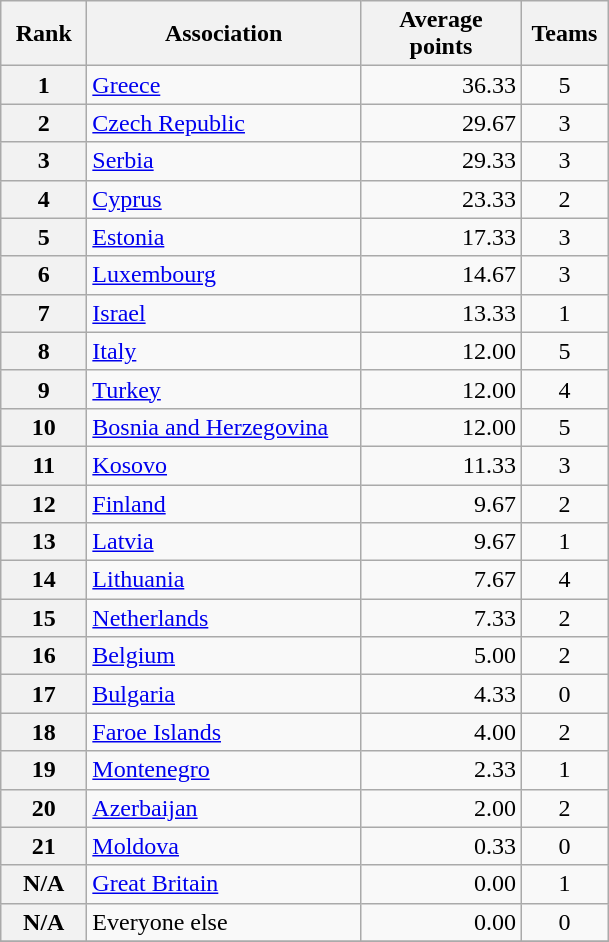<table class="wikitable">
<tr>
<th width=50>Rank</th>
<th width=175>Association</th>
<th width=100>Average points</th>
<th width=50>Teams</th>
</tr>
<tr>
<th>1</th>
<td> <a href='#'>Greece</a></td>
<td align=right>36.33</td>
<td align=center rowspan=1>5</td>
</tr>
<tr>
<th>2</th>
<td> <a href='#'>Czech Republic</a></td>
<td align=right>29.67</td>
<td align=center rowspan=1>3</td>
</tr>
<tr>
<th>3</th>
<td> <a href='#'>Serbia</a></td>
<td align=right>29.33</td>
<td align=center rowspan=1>3</td>
</tr>
<tr>
<th>4</th>
<td> <a href='#'>Cyprus</a></td>
<td align=right>23.33</td>
<td align=center rowspan=1>2</td>
</tr>
<tr>
<th>5</th>
<td> <a href='#'>Estonia</a></td>
<td align=right>17.33</td>
<td align=center rowspan=1>3</td>
</tr>
<tr>
<th>6</th>
<td> <a href='#'>Luxembourg</a></td>
<td align=right>14.67</td>
<td align=center rowspan=1>3</td>
</tr>
<tr>
<th>7</th>
<td> <a href='#'>Israel</a></td>
<td align=right>13.33</td>
<td align=center rowspan=1>1</td>
</tr>
<tr>
<th>8</th>
<td> <a href='#'>Italy</a></td>
<td align=right>12.00</td>
<td align=center rowspan=1>5</td>
</tr>
<tr>
<th>9</th>
<td> <a href='#'>Turkey</a></td>
<td align=right>12.00</td>
<td align=center rowspan=1>4</td>
</tr>
<tr>
<th>10</th>
<td> <a href='#'>Bosnia and Herzegovina</a></td>
<td align=right>12.00</td>
<td align=center rowspan=1>5</td>
</tr>
<tr>
<th>11</th>
<td> <a href='#'>Kosovo</a></td>
<td align=right>11.33</td>
<td align=center rowspan=1>3</td>
</tr>
<tr>
<th>12</th>
<td> <a href='#'>Finland</a></td>
<td align=right>9.67</td>
<td align=center rowspan=1>2</td>
</tr>
<tr>
<th>13</th>
<td> <a href='#'>Latvia</a></td>
<td align=right>9.67</td>
<td align=center rowspan=1>1</td>
</tr>
<tr>
<th>14</th>
<td> <a href='#'>Lithuania</a></td>
<td align=right>7.67</td>
<td align=center rowspan=1>4</td>
</tr>
<tr>
<th>15</th>
<td> <a href='#'>Netherlands</a></td>
<td align=right>7.33</td>
<td align=center rowspan=1>2</td>
</tr>
<tr>
<th>16</th>
<td> <a href='#'>Belgium</a></td>
<td align=right>5.00</td>
<td align=center rowspan=1>2</td>
</tr>
<tr>
<th>17</th>
<td> <a href='#'>Bulgaria</a></td>
<td align=right>4.33</td>
<td align=center rowspan=1>0</td>
</tr>
<tr>
<th>18</th>
<td> <a href='#'>Faroe Islands</a></td>
<td align=right>4.00</td>
<td align=center rowspan=1>2</td>
</tr>
<tr>
<th>19</th>
<td> <a href='#'>Montenegro</a></td>
<td align=right>2.33</td>
<td align=center rowspan=1>1</td>
</tr>
<tr>
<th>20</th>
<td> <a href='#'>Azerbaijan</a></td>
<td align=right>2.00</td>
<td align=center rowspan=1>2</td>
</tr>
<tr>
<th>21</th>
<td> <a href='#'>Moldova</a></td>
<td align=right>0.33</td>
<td align=center rowspan=1>0</td>
</tr>
<tr>
<th>N/A</th>
<td> <a href='#'>Great Britain</a></td>
<td align=right>0.00</td>
<td align=center rowspan=1>1</td>
</tr>
<tr>
<th>N/A</th>
<td> Everyone else</td>
<td align=right>0.00</td>
<td align=center rowspan=1>0</td>
</tr>
<tr>
</tr>
</table>
